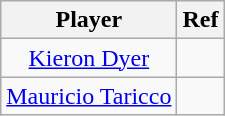<table class="wikitable" style="text-align:center">
<tr>
<th width=0%>Player</th>
<th width=0%>Ref</th>
</tr>
<tr>
<td> <a href='#'>Kieron Dyer</a></td>
<td></td>
</tr>
<tr>
<td> <a href='#'>Mauricio Taricco</a></td>
<td></td>
</tr>
</table>
